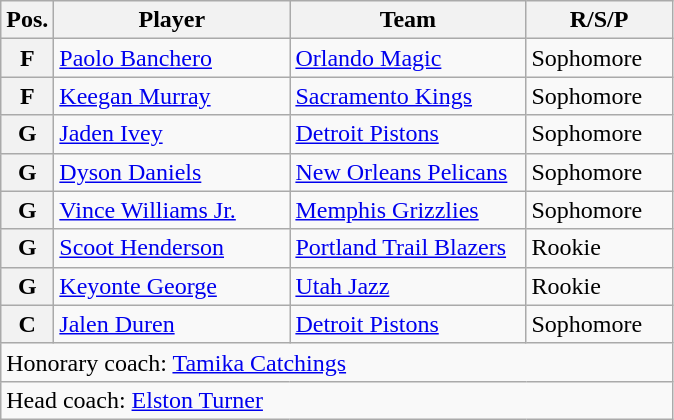<table class="wikitable">
<tr>
<th>Pos.</th>
<th style="width:150px;">Player</th>
<th width=150>Team</th>
<th width=90>R/S/P</th>
</tr>
<tr>
<th>F</th>
<td><a href='#'>Paolo Banchero</a></td>
<td><a href='#'>Orlando Magic</a></td>
<td>Sophomore</td>
</tr>
<tr>
<th>F</th>
<td><a href='#'>Keegan Murray</a></td>
<td><a href='#'>Sacramento Kings</a></td>
<td>Sophomore</td>
</tr>
<tr>
<th>G</th>
<td><a href='#'>Jaden Ivey</a></td>
<td><a href='#'>Detroit Pistons</a></td>
<td>Sophomore</td>
</tr>
<tr>
<th>G</th>
<td><a href='#'>Dyson Daniels</a></td>
<td><a href='#'>New Orleans Pelicans</a></td>
<td>Sophomore</td>
</tr>
<tr>
<th>G</th>
<td><a href='#'>Vince Williams Jr.</a></td>
<td><a href='#'>Memphis Grizzlies</a></td>
<td>Sophomore</td>
</tr>
<tr>
<th>G</th>
<td><a href='#'>Scoot Henderson</a></td>
<td><a href='#'>Portland Trail Blazers</a></td>
<td>Rookie</td>
</tr>
<tr>
<th>G</th>
<td><a href='#'>Keyonte George</a></td>
<td><a href='#'>Utah Jazz</a></td>
<td>Rookie</td>
</tr>
<tr>
<th>C</th>
<td><a href='#'>Jalen Duren</a></td>
<td><a href='#'>Detroit Pistons</a></td>
<td>Sophomore</td>
</tr>
<tr>
<td colspan="5">Honorary coach: <a href='#'>Tamika Catchings</a></td>
</tr>
<tr>
<td colspan="5">Head coach: <a href='#'>Elston Turner</a></td>
</tr>
</table>
